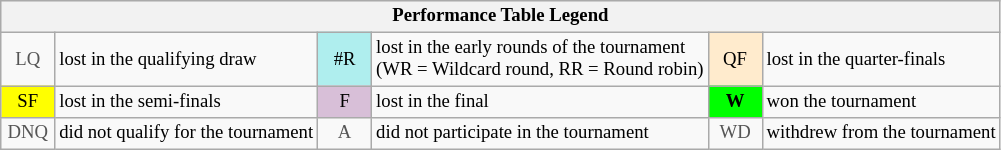<table class="wikitable" style="font-size:78%;">
<tr bgcolor="#efefef">
<th colspan="6">Performance Table Legend</th>
</tr>
<tr>
<td align="center" style="color:#555555;" width="30">LQ</td>
<td>lost in the qualifying draw</td>
<td align="center" style="background:#afeeee;">#R</td>
<td>lost in the early rounds of the tournament<br>(WR = Wildcard round, RR = Round robin)</td>
<td align="center" style="background:#ffebcd;">QF</td>
<td>lost in the quarter-finals</td>
</tr>
<tr>
<td align="center" style="background:yellow;">SF</td>
<td>lost in the semi-finals</td>
<td align="center" style="background:#D8BFD8;">F</td>
<td>lost in the final</td>
<td align="center" style="background:#00ff00;"><strong>W</strong></td>
<td>won the tournament</td>
</tr>
<tr>
<td align="center" style="color:#555555;" width="30">DNQ</td>
<td>did not qualify for the tournament</td>
<td align="center" style="color:#555555;" width="30">A</td>
<td>did not participate in the tournament</td>
<td align="center" style="color:#555555;" width="30">WD</td>
<td>withdrew from the tournament</td>
</tr>
</table>
